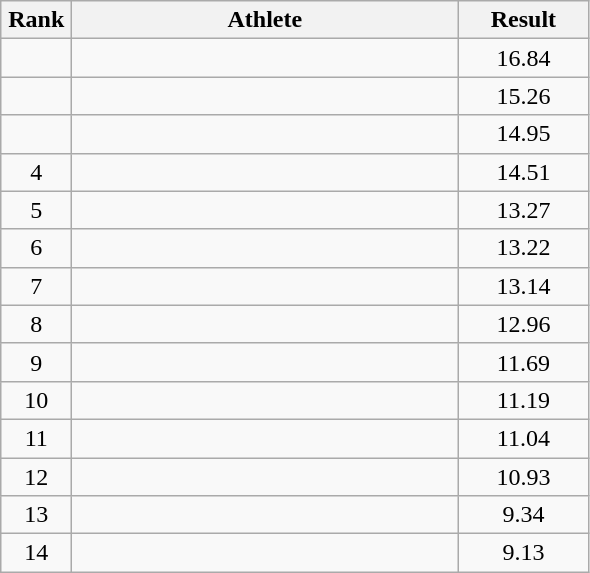<table class=wikitable style="text-align:center">
<tr>
<th width=40>Rank</th>
<th width=250>Athlete</th>
<th width=80>Result</th>
</tr>
<tr>
<td></td>
<td align=left></td>
<td>16.84</td>
</tr>
<tr>
<td></td>
<td align=left></td>
<td>15.26</td>
</tr>
<tr>
<td></td>
<td align=left></td>
<td>14.95</td>
</tr>
<tr>
<td>4</td>
<td align=left></td>
<td>14.51</td>
</tr>
<tr>
<td>5</td>
<td align=left></td>
<td>13.27</td>
</tr>
<tr>
<td>6</td>
<td align=left></td>
<td>13.22</td>
</tr>
<tr>
<td>7</td>
<td align=left></td>
<td>13.14</td>
</tr>
<tr>
<td>8</td>
<td align=left></td>
<td>12.96</td>
</tr>
<tr>
<td>9</td>
<td align=left></td>
<td>11.69</td>
</tr>
<tr>
<td>10</td>
<td align=left></td>
<td>11.19</td>
</tr>
<tr>
<td>11</td>
<td align=left></td>
<td>11.04</td>
</tr>
<tr>
<td>12</td>
<td align=left></td>
<td>10.93</td>
</tr>
<tr>
<td>13</td>
<td align=left></td>
<td>9.34</td>
</tr>
<tr>
<td>14</td>
<td align=left></td>
<td>9.13</td>
</tr>
</table>
